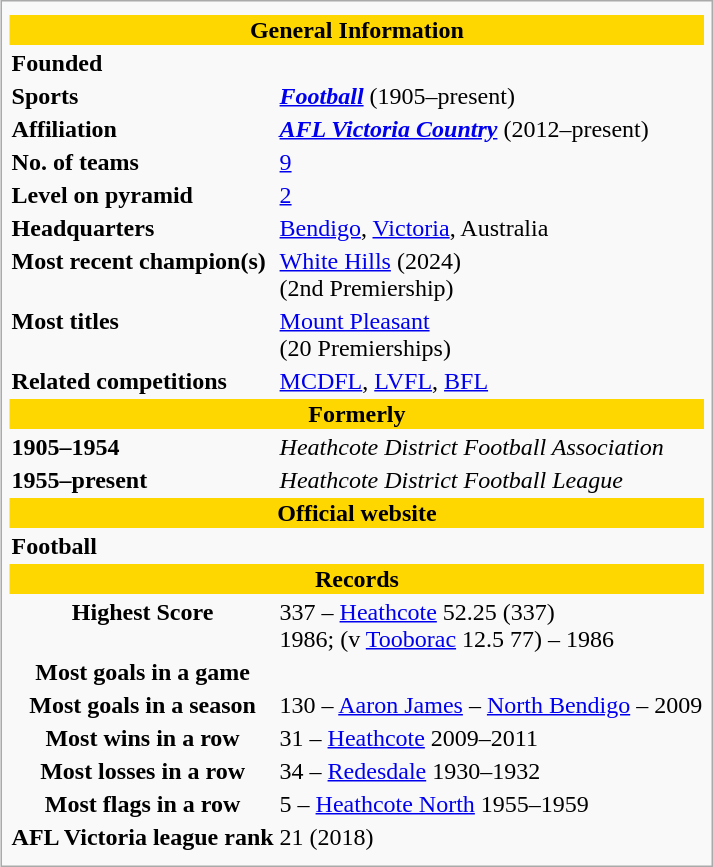<table class="infobox">
<tr>
<td style="text-align:center;" colspan="2"></td>
</tr>
<tr>
<th colspan="2" div style="text-align:center; background:Gold; color:Black;">General Information</th>
</tr>
<tr style="vertical-align: top;">
<td><strong>Founded</strong></td>
<td></td>
</tr>
<tr>
<td><strong>Sports</strong></td>
<td><em> <strong><a href='#'>Football</a></strong> </em> (1905–present)</td>
</tr>
<tr>
<td><strong>Affiliation</strong></td>
<td><em> <strong><a href='#'>AFL Victoria Country</a></strong> </em> (2012–present)</td>
</tr>
<tr>
<td><strong>No. of teams</strong></td>
<td><a href='#'>9</a></td>
</tr>
<tr>
<td><strong>Level on pyramid</strong></td>
<td><a href='#'>2</a></td>
</tr>
<tr>
<td><strong>Headquarters</strong></td>
<td><a href='#'>Bendigo</a>, <a href='#'>Victoria</a>, Australia</td>
</tr>
<tr>
<td><strong>Most recent champion(s)</strong></td>
<td><a href='#'>White Hills</a> (2024) <br> (2nd Premiership)</td>
</tr>
<tr>
<td><strong>Most titles</strong></td>
<td><a href='#'>Mount Pleasant</a> <br> (20 Premierships)</td>
</tr>
<tr>
<td><strong>Related competitions</strong></td>
<td><a href='#'>MCDFL</a>, <a href='#'>LVFL</a>, <a href='#'>BFL</a></td>
</tr>
<tr>
<th colspan="2" div style="text-align:center; background:Gold; color:Black;">Formerly</th>
</tr>
<tr style="vertical-align: top;">
<td><strong>1905–1954</strong></td>
<td><em>Heathcote District Football Association</em></td>
</tr>
<tr>
<td><strong>1955–present</strong></td>
<td><em>Heathcote District Football League</em></td>
</tr>
<tr>
<th colspan="2" div style="text-align:center; background:Gold; color:Black;">Official website</th>
</tr>
<tr style="vertical-align: top;">
<td><strong>Football</strong></td>
<td></td>
</tr>
<tr>
<th colspan="2" div style="text-align:center; background:Gold; color:Black;">Records</th>
</tr>
<tr style="vertical-align: top;">
<th>Highest Score</th>
<td>337 – <a href='#'>Heathcote</a> 52.25 (337) <br> 1986; (v <a href='#'>Tooborac</a> 12.5 77) – 1986</td>
</tr>
<tr>
<th>Most goals in a game</th>
<td></td>
</tr>
<tr>
<th>Most goals in a season</th>
<td>130 – <a href='#'>Aaron James</a> – <a href='#'>North Bendigo</a> – 2009</td>
</tr>
<tr>
<th>Most wins in a row</th>
<td>31 – <a href='#'>Heathcote</a> 2009–2011</td>
</tr>
<tr>
<th>Most losses in a row</th>
<td>34 – <a href='#'>Redesdale</a> 1930–1932</td>
</tr>
<tr>
<th>Most flags in a row</th>
<td>5 – <a href='#'>Heathcote North</a> 1955–1959</td>
</tr>
<tr>
<th>AFL Victoria league rank</th>
<td>21 (2018)</td>
</tr>
<tr>
</tr>
<tr style="vertical-align: top;"jnh>
</tr>
</table>
